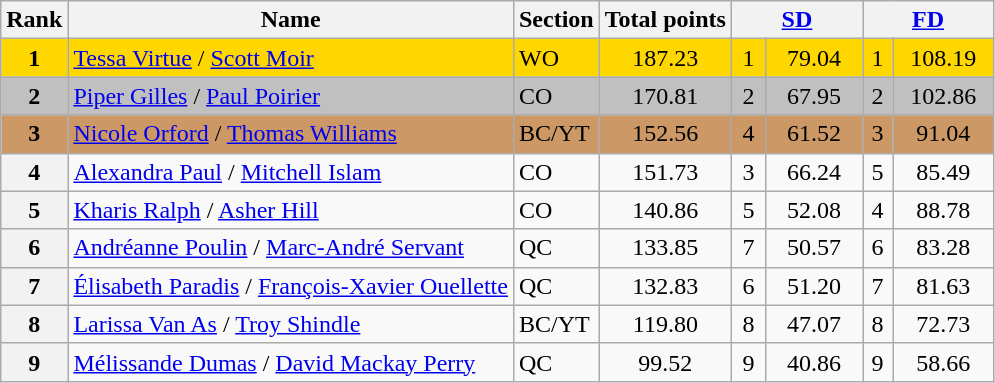<table class="wikitable sortable">
<tr>
<th>Rank</th>
<th>Name</th>
<th>Section</th>
<th>Total points</th>
<th colspan="2" width="80px"><a href='#'>SD</a></th>
<th colspan="2" width="80px"><a href='#'>FD</a></th>
</tr>
<tr bgcolor="gold">
<td align="center"><strong>1</strong></td>
<td><a href='#'>Tessa Virtue</a> / <a href='#'>Scott Moir</a></td>
<td>WO</td>
<td align="center">187.23</td>
<td align="center">1</td>
<td align="center">79.04</td>
<td align="center">1</td>
<td align="center">108.19</td>
</tr>
<tr bgcolor="silver">
<td align="center"><strong>2</strong></td>
<td><a href='#'>Piper Gilles</a> / <a href='#'>Paul Poirier</a></td>
<td>CO</td>
<td align="center">170.81</td>
<td align="center">2</td>
<td align="center">67.95</td>
<td align="center">2</td>
<td align="center">102.86</td>
</tr>
<tr bgcolor="cc9966">
<td align="center"><strong>3</strong></td>
<td><a href='#'>Nicole Orford</a> / <a href='#'>Thomas Williams</a></td>
<td>BC/YT</td>
<td align="center">152.56</td>
<td align="center">4</td>
<td align="center">61.52</td>
<td align="center">3</td>
<td align="center">91.04</td>
</tr>
<tr>
<th>4</th>
<td><a href='#'>Alexandra Paul</a> / <a href='#'>Mitchell Islam</a></td>
<td>CO</td>
<td align="center">151.73</td>
<td align="center">3</td>
<td align="center">66.24</td>
<td align="center">5</td>
<td align="center">85.49</td>
</tr>
<tr>
<th>5</th>
<td><a href='#'>Kharis Ralph</a> / <a href='#'>Asher Hill</a></td>
<td>CO</td>
<td align="center">140.86</td>
<td align="center">5</td>
<td align="center">52.08</td>
<td align="center">4</td>
<td align="center">88.78</td>
</tr>
<tr>
<th>6</th>
<td><a href='#'>Andréanne Poulin</a> / <a href='#'>Marc-André Servant</a></td>
<td>QC</td>
<td align="center">133.85</td>
<td align="center">7</td>
<td align="center">50.57</td>
<td align="center">6</td>
<td align="center">83.28</td>
</tr>
<tr>
<th>7</th>
<td><a href='#'>Élisabeth Paradis</a> / <a href='#'>François-Xavier Ouellette</a></td>
<td>QC</td>
<td align="center">132.83</td>
<td align="center">6</td>
<td align="center">51.20</td>
<td align="center">7</td>
<td align="center">81.63</td>
</tr>
<tr>
<th>8</th>
<td><a href='#'>Larissa Van As</a> / <a href='#'>Troy Shindle</a></td>
<td>BC/YT</td>
<td align="center">119.80</td>
<td align="center">8</td>
<td align="center">47.07</td>
<td align="center">8</td>
<td align="center">72.73</td>
</tr>
<tr>
<th>9</th>
<td><a href='#'>Mélissande Dumas</a> / <a href='#'>David Mackay Perry</a></td>
<td>QC</td>
<td align="center">99.52</td>
<td align="center">9</td>
<td align="center">40.86</td>
<td align="center">9</td>
<td align="center">58.66</td>
</tr>
</table>
